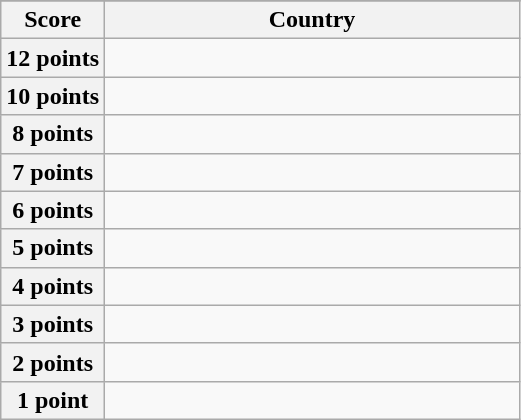<table class="wikitable">
<tr>
</tr>
<tr>
<th scope="col" width="20%">Score</th>
<th scope="col">Country</th>
</tr>
<tr>
<th scope="row">12 points</th>
<td></td>
</tr>
<tr>
<th scope="row">10 points</th>
<td></td>
</tr>
<tr>
<th scope="row">8 points</th>
<td></td>
</tr>
<tr>
<th scope="row">7 points</th>
<td></td>
</tr>
<tr>
<th scope="row">6 points</th>
<td></td>
</tr>
<tr>
<th scope="row">5 points</th>
<td></td>
</tr>
<tr>
<th scope="row">4 points</th>
<td></td>
</tr>
<tr>
<th scope="row">3 points</th>
<td></td>
</tr>
<tr>
<th scope="row">2 points</th>
<td></td>
</tr>
<tr>
<th scope="row">1 point</th>
<td></td>
</tr>
</table>
